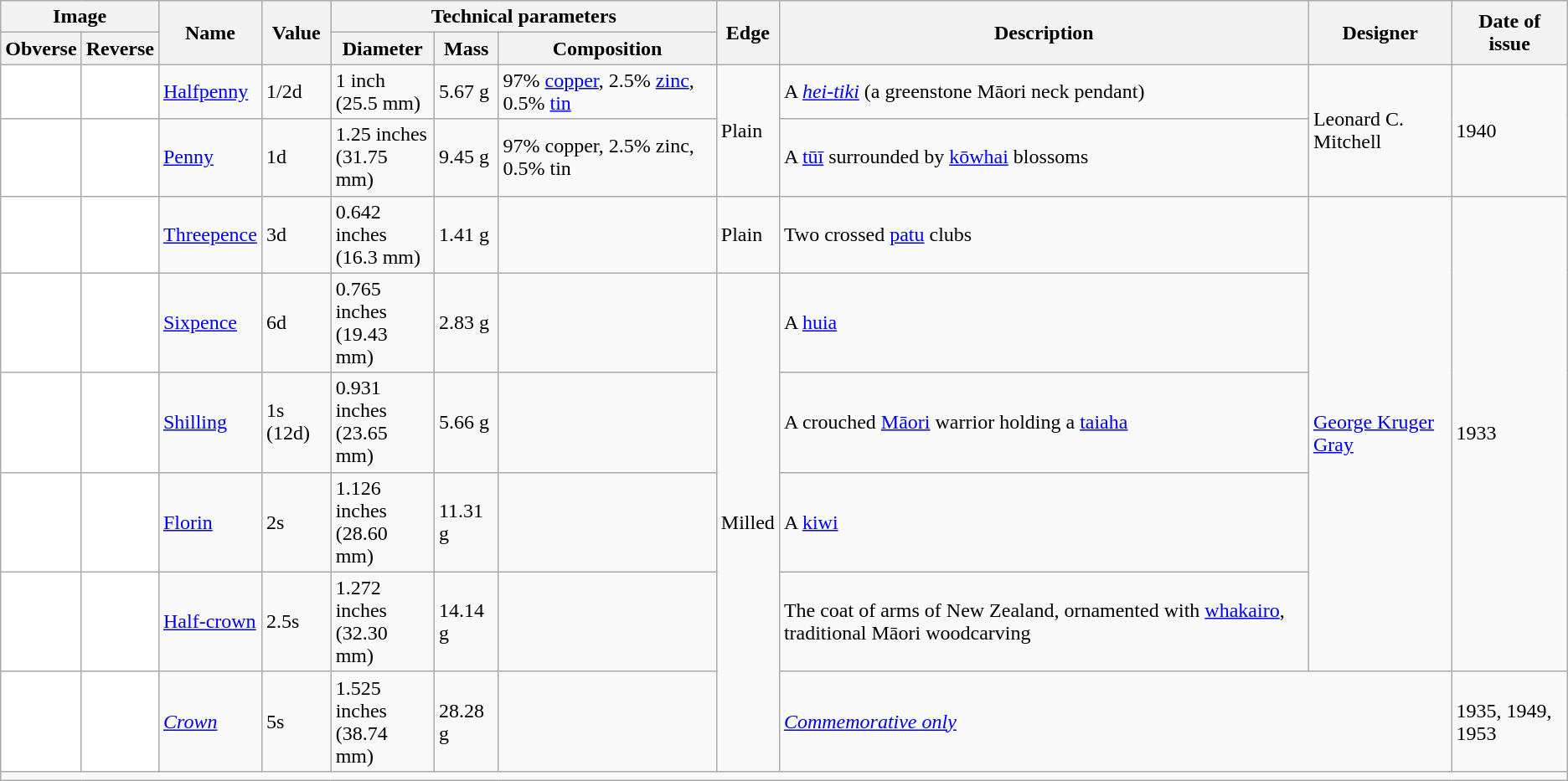<table class="wikitable">
<tr>
<th colspan="2">Image</th>
<th rowspan="2">Name</th>
<th rowspan="2">Value</th>
<th colspan="3">Technical parameters</th>
<th rowspan="2">Edge</th>
<th rowspan="2">Description</th>
<th rowspan="2">Designer</th>
<th rowspan="2">Date of issue</th>
</tr>
<tr>
<th>Obverse</th>
<th>Reverse</th>
<th>Diameter</th>
<th>Mass</th>
<th>Composition</th>
</tr>
<tr>
<td align="center" style="background:white"></td>
<td align="center" style="background:white"></td>
<td><a href='#'>Halfpenny</a></td>
<td>1/2d</td>
<td>1 inch<br>(25.5 mm)</td>
<td>5.67 g</td>
<td>97% <a href='#'>copper</a>, 2.5% <a href='#'>zinc</a>, 0.5% <a href='#'>tin</a></td>
<td rowspan="2">Plain</td>
<td>A <em><a href='#'>hei-tiki</a></em> (a greenstone Māori neck pendant)</td>
<td rowspan="2">Leonard C. Mitchell</td>
<td rowspan="2">1940</td>
</tr>
<tr>
<td align="center" style="background:white"></td>
<td align="center" style="background:white"></td>
<td><a href='#'>Penny</a></td>
<td>1d</td>
<td>1.25 inches<br>(31.75 mm)</td>
<td>9.45 g</td>
<td>97% copper, 2.5% zinc, 0.5% tin</td>
<td>A <a href='#'>tūī</a> surrounded by <a href='#'>kōwhai</a> blossoms</td>
</tr>
<tr>
<td align="center" style="background:white"></td>
<td align="center" style="background:white"></td>
<td><a href='#'>Threepence</a></td>
<td>3d</td>
<td>0.642 inches<br>(16.3 mm)</td>
<td>1.41 g</td>
<td></td>
<td>Plain</td>
<td>Two crossed <a href='#'>patu</a> clubs</td>
<td rowspan="5"><a href='#'>George Kruger Gray</a></td>
<td rowspan="5">1933</td>
</tr>
<tr>
<td align="center" style="background:white"></td>
<td align="center" style="background:white"></td>
<td><a href='#'>Sixpence</a></td>
<td>6d</td>
<td>0.765 inches<br>(19.43 mm)</td>
<td>2.83 g</td>
<td></td>
<td rowspan="5">Milled</td>
<td>A <a href='#'>huia</a></td>
</tr>
<tr>
<td align="center" style="background:white"></td>
<td align="center" style="background:white"></td>
<td><a href='#'>Shilling</a></td>
<td>1s (12d)</td>
<td>0.931 inches<br>(23.65 mm)</td>
<td>5.66 g</td>
<td></td>
<td>A crouched <a href='#'>Māori</a> warrior holding a <a href='#'>taiaha</a></td>
</tr>
<tr>
<td align="center" style="background:white"></td>
<td align="center" style="background:white"></td>
<td><a href='#'>Florin</a></td>
<td>2s</td>
<td>1.126 inches<br>(28.60 mm)</td>
<td>11.31 g</td>
<td></td>
<td>A <a href='#'>kiwi</a></td>
</tr>
<tr>
<td align="center" style="background:white"></td>
<td align="center" style="background:white"></td>
<td><a href='#'>Half-crown</a></td>
<td>2.5s</td>
<td>1.272 inches<br>(32.30 mm)</td>
<td>14.14 g</td>
<td></td>
<td>The coat of arms of New Zealand, ornamented with <a href='#'>whakairo</a>, traditional Māori woodcarving</td>
</tr>
<tr>
<td align="center" style="background:white"></td>
<td align="center" style="background:white"></td>
<td><em><a href='#'>Crown</a></em></td>
<td>5s</td>
<td>1.525 inches<br>(38.74 mm)</td>
<td>28.28 g</td>
<td></td>
<td colspan="2"><em><a href='#'>Commemorative only</a></em></td>
<td>1935, 1949, 1953</td>
</tr>
<tr>
<td colspan="11"></td>
</tr>
</table>
